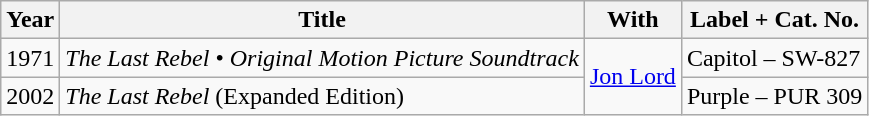<table class="wikitable">
<tr>
<th>Year</th>
<th>Title</th>
<th>With</th>
<th>Label + Cat. No.</th>
</tr>
<tr>
<td>1971</td>
<td><em>The Last Rebel • Original Motion Picture Soundtrack</em></td>
<td rowspan="2"><a href='#'>Jon Lord</a></td>
<td>Capitol – SW-827</td>
</tr>
<tr>
<td>2002</td>
<td><em>The Last Rebel</em> (Expanded Edition)</td>
<td>Purple – PUR 309</td>
</tr>
</table>
